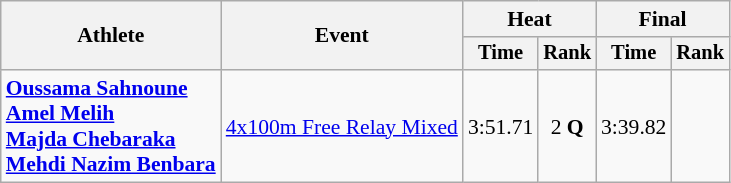<table class=wikitable style="font-size:90%">
<tr>
<th rowspan=2>Athlete</th>
<th rowspan=2>Event</th>
<th colspan=2>Heat</th>
<th colspan=2>Final</th>
</tr>
<tr style="font-size:95%">
<th>Time</th>
<th>Rank</th>
<th>Time</th>
<th>Rank</th>
</tr>
<tr align=center>
<td align=left><strong><a href='#'>Oussama Sahnoune</a><br><a href='#'>Amel Melih</a><br><a href='#'>Majda Chebaraka</a><br><a href='#'>Mehdi Nazim Benbara</a></strong></td>
<td align=left><a href='#'>4x100m Free Relay Mixed</a></td>
<td>3:51.71</td>
<td>2 <strong>Q</strong></td>
<td>3:39.82</td>
<td></td>
</tr>
</table>
